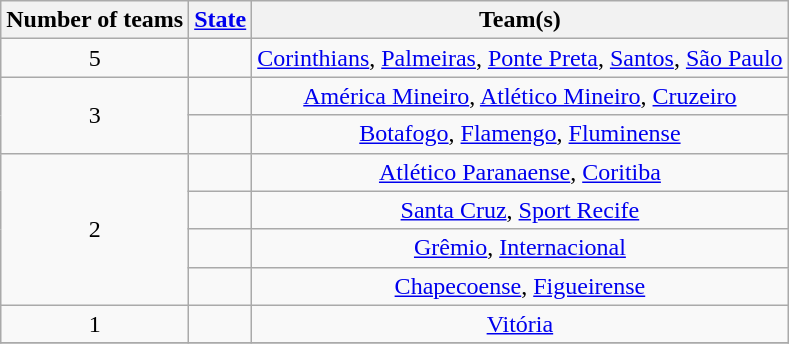<table class="wikitable" style="text-align:center">
<tr>
<th>Number of teams</th>
<th><a href='#'>State</a></th>
<th>Team(s)</th>
</tr>
<tr>
<td rowspan="1">5</td>
<td align="left"></td>
<td><a href='#'>Corinthians</a>, <a href='#'>Palmeiras</a>, <a href='#'>Ponte Preta</a>, <a href='#'>Santos</a>, <a href='#'>São Paulo</a></td>
</tr>
<tr>
<td rowspan="2">3</td>
<td align="left"></td>
<td><a href='#'>América Mineiro</a>, <a href='#'>Atlético Mineiro</a>, <a href='#'>Cruzeiro</a></td>
</tr>
<tr>
<td align="left"></td>
<td><a href='#'>Botafogo</a>, <a href='#'>Flamengo</a>, <a href='#'>Fluminense</a></td>
</tr>
<tr>
<td rowspan="4">2</td>
<td align="left"></td>
<td><a href='#'>Atlético Paranaense</a>, <a href='#'>Coritiba</a></td>
</tr>
<tr>
<td align="left"></td>
<td><a href='#'>Santa Cruz</a>, <a href='#'>Sport Recife</a></td>
</tr>
<tr>
<td align="left"></td>
<td><a href='#'>Grêmio</a>, <a href='#'>Internacional</a></td>
</tr>
<tr>
<td align="left"></td>
<td><a href='#'>Chapecoense</a>, <a href='#'>Figueirense</a></td>
</tr>
<tr>
<td rowspan="1">1</td>
<td align="left"></td>
<td><a href='#'>Vitória</a></td>
</tr>
<tr>
</tr>
</table>
